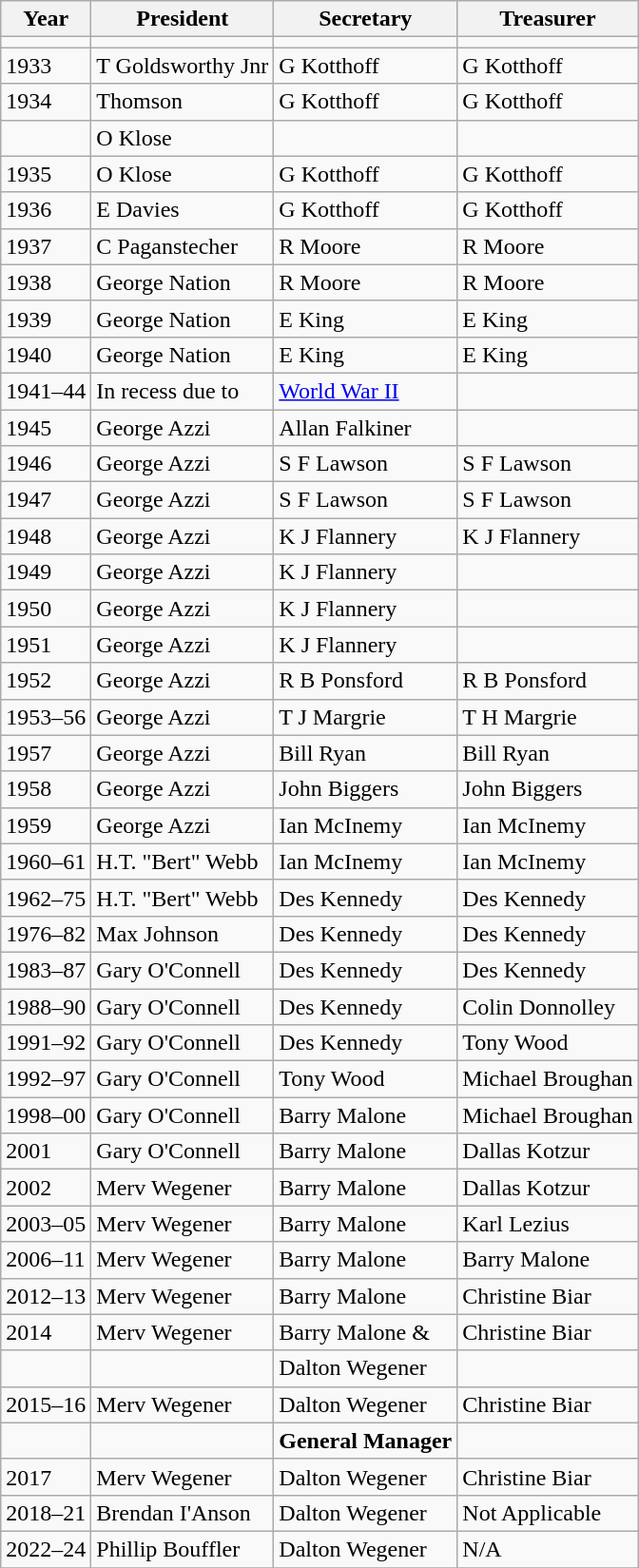<table class="wikitable collapsible collapsed">
<tr>
<th>Year</th>
<th>President</th>
<th>Secretary</th>
<th>Treasurer</th>
</tr>
<tr>
<td></td>
<td></td>
<td></td>
<td></td>
</tr>
<tr>
<td>1933</td>
<td>T Goldsworthy Jnr</td>
<td>G Kotthoff</td>
<td>G Kotthoff</td>
</tr>
<tr>
<td>1934</td>
<td>Thomson</td>
<td>G Kotthoff</td>
<td>G Kotthoff</td>
</tr>
<tr>
<td></td>
<td>O Klose</td>
<td></td>
<td></td>
</tr>
<tr>
<td>1935</td>
<td>O Klose</td>
<td>G Kotthoff</td>
<td>G Kotthoff</td>
</tr>
<tr>
<td>1936</td>
<td>E Davies</td>
<td>G Kotthoff</td>
<td>G Kotthoff</td>
</tr>
<tr>
<td>1937</td>
<td>C Paganstecher</td>
<td>R Moore</td>
<td>R Moore</td>
</tr>
<tr>
<td>1938</td>
<td>George Nation</td>
<td>R Moore</td>
<td>R Moore</td>
</tr>
<tr>
<td>1939</td>
<td>George Nation</td>
<td>E King</td>
<td>E King</td>
</tr>
<tr>
<td>1940</td>
<td>George Nation</td>
<td>E King</td>
<td>E King</td>
</tr>
<tr>
<td>1941–44</td>
<td>In recess due to</td>
<td><a href='#'>World War II</a></td>
<td></td>
</tr>
<tr>
<td>1945</td>
<td>George Azzi</td>
<td>Allan Falkiner</td>
<td></td>
</tr>
<tr>
<td>1946</td>
<td>George Azzi</td>
<td>S F Lawson</td>
<td>S F Lawson</td>
</tr>
<tr>
<td>1947</td>
<td>George Azzi</td>
<td>S F Lawson</td>
<td>S F Lawson</td>
</tr>
<tr>
<td>1948</td>
<td>George Azzi</td>
<td>K J Flannery</td>
<td>K J Flannery</td>
</tr>
<tr>
<td>1949</td>
<td>George Azzi</td>
<td>K J Flannery</td>
<td></td>
</tr>
<tr>
<td>1950</td>
<td>George Azzi</td>
<td>K J Flannery</td>
<td></td>
</tr>
<tr>
<td>1951</td>
<td>George Azzi</td>
<td>K J Flannery</td>
<td></td>
</tr>
<tr>
<td>1952</td>
<td>George Azzi</td>
<td>R B Ponsford</td>
<td>R B Ponsford</td>
</tr>
<tr>
<td>1953–56</td>
<td>George Azzi</td>
<td>T J Margrie</td>
<td>T H Margrie</td>
</tr>
<tr>
<td>1957</td>
<td>George Azzi</td>
<td>Bill Ryan</td>
<td>Bill Ryan</td>
</tr>
<tr>
<td>1958</td>
<td>George Azzi</td>
<td>John Biggers</td>
<td>John Biggers</td>
</tr>
<tr>
<td>1959</td>
<td>George Azzi</td>
<td>Ian McInemy</td>
<td>Ian McInemy</td>
</tr>
<tr>
<td>1960–61</td>
<td>H.T. "Bert" Webb</td>
<td>Ian McInemy</td>
<td>Ian McInemy</td>
</tr>
<tr>
<td>1962–75</td>
<td>H.T. "Bert" Webb</td>
<td>Des Kennedy</td>
<td>Des Kennedy</td>
</tr>
<tr>
<td>1976–82</td>
<td>Max Johnson</td>
<td>Des Kennedy</td>
<td>Des Kennedy</td>
</tr>
<tr>
<td>1983–87</td>
<td>Gary O'Connell</td>
<td>Des Kennedy</td>
<td>Des Kennedy</td>
</tr>
<tr>
<td>1988–90</td>
<td>Gary O'Connell</td>
<td>Des Kennedy</td>
<td>Colin Donnolley</td>
</tr>
<tr>
<td>1991–92</td>
<td>Gary O'Connell</td>
<td>Des Kennedy</td>
<td>Tony Wood</td>
</tr>
<tr>
<td>1992–97</td>
<td>Gary O'Connell</td>
<td>Tony Wood</td>
<td>Michael Broughan</td>
</tr>
<tr>
<td>1998–00</td>
<td>Gary O'Connell</td>
<td>Barry Malone</td>
<td>Michael Broughan</td>
</tr>
<tr>
<td>2001</td>
<td>Gary O'Connell</td>
<td>Barry Malone</td>
<td>Dallas Kotzur</td>
</tr>
<tr>
<td>2002</td>
<td>Merv Wegener</td>
<td>Barry Malone</td>
<td>Dallas Kotzur</td>
</tr>
<tr>
<td>2003–05</td>
<td>Merv Wegener</td>
<td>Barry Malone</td>
<td>Karl Lezius</td>
</tr>
<tr>
<td>2006–11</td>
<td>Merv Wegener</td>
<td>Barry Malone</td>
<td>Barry Malone</td>
</tr>
<tr>
<td>2012–13</td>
<td>Merv Wegener</td>
<td>Barry Malone</td>
<td>Christine Biar</td>
</tr>
<tr>
<td>2014</td>
<td>Merv Wegener</td>
<td>Barry Malone &</td>
<td>Christine Biar</td>
</tr>
<tr>
<td></td>
<td></td>
<td>Dalton Wegener</td>
<td></td>
</tr>
<tr>
<td>2015–16</td>
<td>Merv Wegener</td>
<td>Dalton Wegener</td>
<td>Christine Biar</td>
</tr>
<tr>
<td></td>
<td></td>
<td><strong>General Manager</strong></td>
<td></td>
</tr>
<tr>
<td>2017</td>
<td>Merv Wegener</td>
<td>Dalton Wegener</td>
<td>Christine Biar</td>
</tr>
<tr>
<td>2018–21</td>
<td>Brendan I'Anson</td>
<td>Dalton Wegener</td>
<td>Not Applicable</td>
</tr>
<tr>
<td>2022–24</td>
<td>Phillip Bouffler</td>
<td>Dalton Wegener</td>
<td>N/A</td>
</tr>
<tr>
</tr>
</table>
